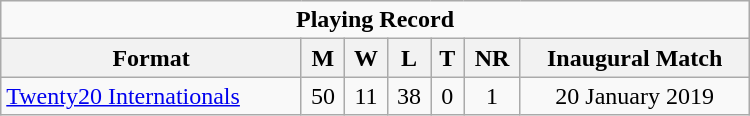<table class="wikitable" style="text-align: center; width: 500px;">
<tr>
<td colspan=7 align="center"><strong>Playing Record</strong></td>
</tr>
<tr>
<th>Format</th>
<th>M</th>
<th>W</th>
<th>L</th>
<th>T</th>
<th>NR</th>
<th>Inaugural Match</th>
</tr>
<tr>
<td align="left"><a href='#'>Twenty20 Internationals</a></td>
<td>50</td>
<td>11</td>
<td>38</td>
<td>0</td>
<td>1</td>
<td>20 January 2019</td>
</tr>
</table>
